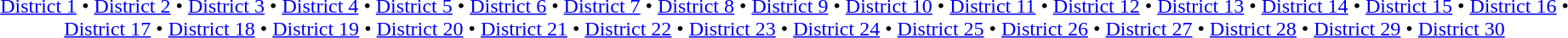<table id=toc class=toc summary=Contents>
<tr>
<td align=center><a href='#'>District 1</a> • <a href='#'>District 2</a> • <a href='#'>District 3</a> • <a href='#'>District 4</a> • <a href='#'>District 5</a> • <a href='#'>District 6</a> • <a href='#'>District 7</a> • <a href='#'>District 8</a> • <a href='#'>District 9</a> • <a href='#'>District 10</a> • <a href='#'>District 11</a> • <a href='#'>District 12</a> • <a href='#'>District 13</a> • <a href='#'>District 14</a> • <a href='#'>District 15</a> • <a href='#'>District 16</a> • <a href='#'>District 17</a> • <a href='#'>District 18</a> • <a href='#'>District 19</a> • <a href='#'>District 20</a> • <a href='#'>District 21</a> • <a href='#'>District 22</a> • <a href='#'>District 23</a> • <a href='#'>District 24</a> • <a href='#'>District 25</a> • <a href='#'>District 26</a> • <a href='#'>District 27</a> • <a href='#'>District 28</a> • <a href='#'>District 29</a> • <a href='#'>District 30</a></td>
</tr>
</table>
